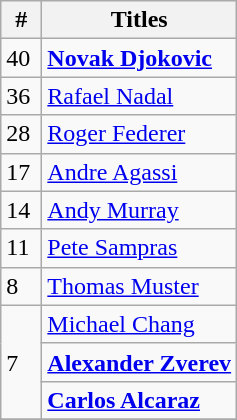<table class="wikitable" style="display:inline-table;">
<tr>
<th width=20>#</th>
<th>Titles</th>
</tr>
<tr>
<td>40</td>
<td align="left"> <strong><a href='#'>Novak Djokovic</a></strong></td>
</tr>
<tr>
<td>36</td>
<td align="left"> <a href='#'>Rafael Nadal</a></td>
</tr>
<tr>
<td>28</td>
<td align="left"> <a href='#'>Roger Federer</a></td>
</tr>
<tr>
<td>17</td>
<td align="left"> <a href='#'>Andre Agassi</a></td>
</tr>
<tr>
<td>14</td>
<td align="left"> <a href='#'>Andy Murray</a></td>
</tr>
<tr>
<td>11</td>
<td align="left"> <a href='#'>Pete Sampras</a></td>
</tr>
<tr>
<td>8</td>
<td align="left"> <a href='#'>Thomas Muster</a></td>
</tr>
<tr>
<td rowspan="3">7</td>
<td align="left"> <a href='#'>Michael Chang</a></td>
</tr>
<tr>
<td align="left"> <strong><a href='#'>Alexander Zverev</a></strong></td>
</tr>
<tr>
<td align="left"> <strong><a href='#'>Carlos Alcaraz</a></strong></td>
</tr>
<tr>
</tr>
</table>
